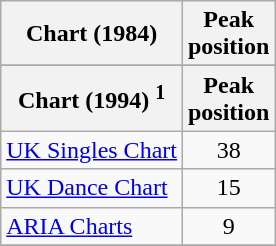<table class="wikitable">
<tr>
<th>Chart (1984)</th>
<th>Peak<br>position</th>
</tr>
<tr>
</tr>
<tr>
<th>Chart (1994) <sup>1</sup></th>
<th>Peak<br>position</th>
</tr>
<tr>
<td align="left"><a href='#'>UK Singles Chart</a></td>
<td align="center">38</td>
</tr>
<tr>
<td align="left"><a href='#'>UK Dance Chart</a></td>
<td align="center">15</td>
</tr>
<tr>
<td align="left"><a href='#'>ARIA Charts</a></td>
<td align="center">9</td>
</tr>
<tr>
</tr>
</table>
